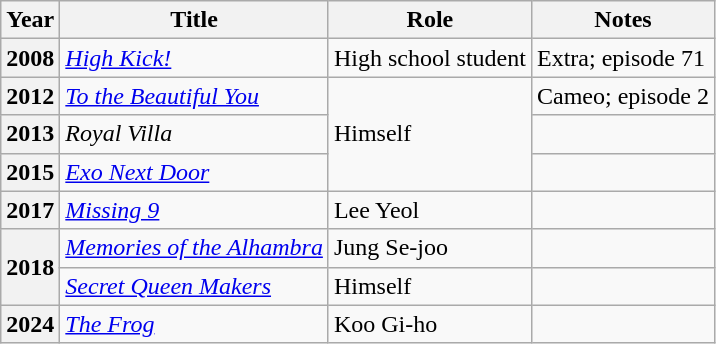<table class="wikitable plainrowheaders">
<tr>
<th scope="col">Year</th>
<th scope="col">Title</th>
<th scope="col">Role</th>
<th scope="col">Notes</th>
</tr>
<tr>
<th scope="row">2008</th>
<td><em><a href='#'>High Kick!</a></em></td>
<td>High school student</td>
<td>Extra; episode 71</td>
</tr>
<tr>
<th scope="row">2012</th>
<td><em><a href='#'>To the Beautiful You</a></em></td>
<td rowspan="3">Himself</td>
<td rowspan="1">Cameo; episode 2</td>
</tr>
<tr>
<th scope="row">2013</th>
<td><em>Royal Villa</em></td>
<td></td>
</tr>
<tr>
<th scope="row">2015</th>
<td><em><a href='#'>Exo Next Door</a></em></td>
<td></td>
</tr>
<tr>
<th scope="row">2017</th>
<td><em><a href='#'>Missing 9</a></em></td>
<td>Lee Yeol</td>
<td></td>
</tr>
<tr>
<th scope="row" rowspan="2">2018</th>
<td><em><a href='#'>Memories of the Alhambra</a></em></td>
<td>Jung Se-joo</td>
<td></td>
</tr>
<tr>
<td><em><a href='#'>Secret Queen Makers</a></em></td>
<td>Himself</td>
<td></td>
</tr>
<tr>
<th scope="row">2024</th>
<td><em><a href='#'>The Frog</a></em></td>
<td>Koo Gi-ho</td>
<td></td>
</tr>
</table>
